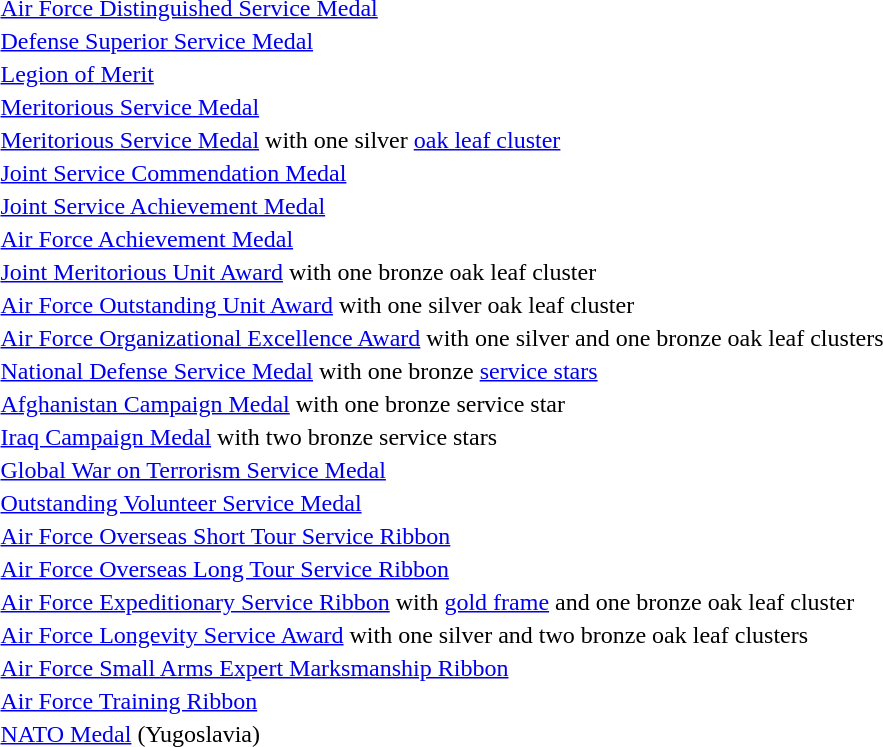<table>
<tr>
<td></td>
<td><a href='#'>Air Force Distinguished Service Medal</a></td>
</tr>
<tr>
<td></td>
<td><a href='#'>Defense Superior Service Medal</a></td>
</tr>
<tr>
<td></td>
<td><a href='#'>Legion of Merit</a></td>
</tr>
<tr>
<td></td>
<td><a href='#'>Meritorious Service Medal</a></td>
</tr>
<tr>
<td></td>
<td><a href='#'>Meritorious Service Medal</a> with one silver <a href='#'>oak leaf cluster</a></td>
</tr>
<tr>
<td></td>
<td><a href='#'>Joint Service Commendation Medal</a></td>
</tr>
<tr>
<td></td>
<td><a href='#'>Joint Service Achievement Medal</a></td>
</tr>
<tr>
<td></td>
<td><a href='#'>Air Force Achievement Medal</a></td>
</tr>
<tr>
<td></td>
<td><a href='#'>Joint Meritorious Unit Award</a> with one bronze oak leaf cluster</td>
</tr>
<tr>
<td></td>
<td><a href='#'>Air Force Outstanding Unit Award</a> with one silver oak leaf cluster</td>
</tr>
<tr>
<td></td>
<td><a href='#'>Air Force Organizational Excellence Award</a> with one silver and one bronze oak leaf clusters</td>
</tr>
<tr>
<td></td>
<td><a href='#'>National Defense Service Medal</a> with one bronze <a href='#'>service stars</a></td>
</tr>
<tr>
<td></td>
<td><a href='#'>Afghanistan Campaign Medal</a> with one bronze service star</td>
</tr>
<tr>
<td></td>
<td><a href='#'>Iraq Campaign Medal</a> with two bronze service stars</td>
</tr>
<tr>
<td></td>
<td><a href='#'>Global War on Terrorism Service Medal</a></td>
</tr>
<tr>
<td></td>
<td><a href='#'>Outstanding Volunteer Service Medal</a></td>
</tr>
<tr>
<td></td>
<td><a href='#'>Air Force Overseas Short Tour Service Ribbon</a></td>
</tr>
<tr>
<td></td>
<td><a href='#'>Air Force Overseas Long Tour Service Ribbon</a></td>
</tr>
<tr>
<td></td>
<td><a href='#'>Air Force Expeditionary Service Ribbon</a> with <a href='#'>gold frame</a> and one bronze oak leaf cluster</td>
</tr>
<tr>
<td></td>
<td><a href='#'>Air Force Longevity Service Award</a> with one silver and two bronze oak leaf clusters</td>
</tr>
<tr>
<td></td>
<td><a href='#'>Air Force Small Arms Expert Marksmanship Ribbon</a></td>
</tr>
<tr>
<td></td>
<td><a href='#'>Air Force Training Ribbon</a></td>
</tr>
<tr>
<td></td>
<td><a href='#'>NATO Medal</a> (Yugoslavia)</td>
</tr>
</table>
